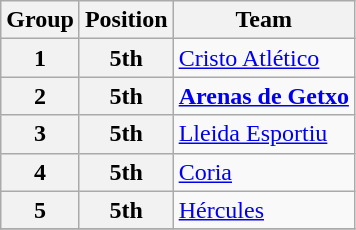<table class="wikitable">
<tr>
<th>Group</th>
<th>Position</th>
<th>Team</th>
</tr>
<tr>
<th>1</th>
<th>5th</th>
<td><a href='#'>Cristo Atlético</a></td>
</tr>
<tr>
<th>2</th>
<th>5th</th>
<td><strong><a href='#'>Arenas de Getxo</a></strong></td>
</tr>
<tr>
<th>3</th>
<th>5th</th>
<td><a href='#'>Lleida Esportiu</a></td>
</tr>
<tr>
<th>4</th>
<th>5th</th>
<td><a href='#'>Coria</a></td>
</tr>
<tr>
<th>5</th>
<th>5th</th>
<td><a href='#'>Hércules</a></td>
</tr>
<tr>
</tr>
</table>
